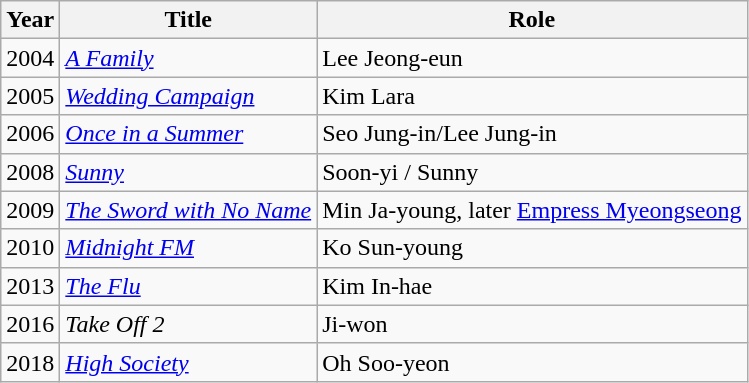<table class="wikitable sortable">
<tr>
<th>Year</th>
<th>Title</th>
<th>Role</th>
</tr>
<tr>
<td>2004</td>
<td><em><a href='#'>A Family</a></em></td>
<td>Lee Jeong-eun</td>
</tr>
<tr>
<td>2005</td>
<td><em><a href='#'>Wedding Campaign</a></em></td>
<td>Kim Lara</td>
</tr>
<tr>
<td>2006</td>
<td><em><a href='#'>Once in a Summer</a></em></td>
<td>Seo Jung-in/Lee Jung-in</td>
</tr>
<tr>
<td>2008</td>
<td><em><a href='#'>Sunny</a></em></td>
<td>Soon-yi / Sunny</td>
</tr>
<tr>
<td>2009</td>
<td><em><a href='#'>The Sword with No Name</a></em></td>
<td>Min Ja-young, later <a href='#'>Empress Myeongseong</a></td>
</tr>
<tr>
<td>2010</td>
<td><em><a href='#'>Midnight FM</a></em></td>
<td>Ko Sun-young</td>
</tr>
<tr>
<td>2013</td>
<td><em><a href='#'>The Flu</a></em></td>
<td>Kim In-hae</td>
</tr>
<tr>
<td>2016</td>
<td><em>Take Off 2</em></td>
<td>Ji-won</td>
</tr>
<tr>
<td>2018</td>
<td><em><a href='#'>High Society</a></em></td>
<td>Oh Soo-yeon</td>
</tr>
</table>
